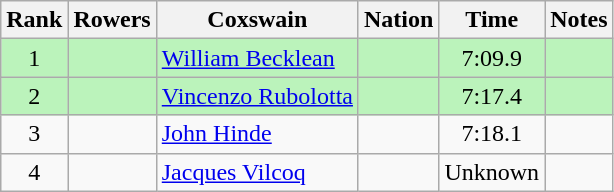<table class="wikitable sortable" style="text-align:center">
<tr>
<th>Rank</th>
<th>Rowers</th>
<th>Coxswain</th>
<th>Nation</th>
<th>Time</th>
<th>Notes</th>
</tr>
<tr bgcolor=bbf3bb>
<td>1</td>
<td></td>
<td align=left><a href='#'>William Becklean</a></td>
<td align=left></td>
<td>7:09.9</td>
<td></td>
</tr>
<tr bgcolor=bbf3bb>
<td>2</td>
<td></td>
<td align=left><a href='#'>Vincenzo Rubolotta</a></td>
<td align=left></td>
<td>7:17.4</td>
<td></td>
</tr>
<tr>
<td>3</td>
<td></td>
<td align=left><a href='#'>John Hinde</a></td>
<td align=left></td>
<td>7:18.1</td>
<td></td>
</tr>
<tr>
<td>4</td>
<td></td>
<td align=left><a href='#'>Jacques Vilcoq</a></td>
<td align=left></td>
<td data-sort-value=9:99.9>Unknown</td>
<td></td>
</tr>
</table>
